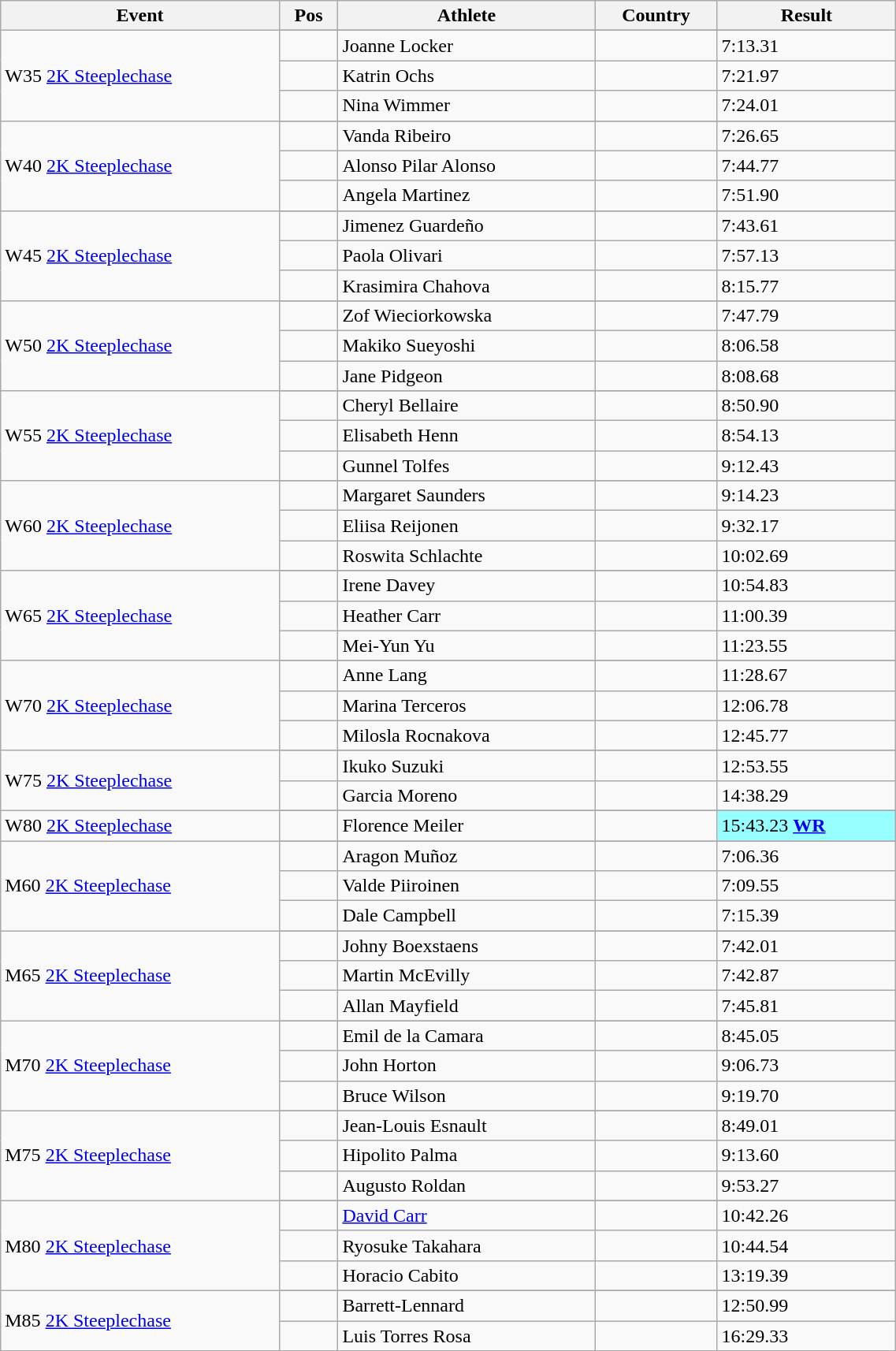<table class="wikitable" style="width:60%;">
<tr>
<th>Event</th>
<th>Pos</th>
<th>Athlete</th>
<th>Country</th>
<th>Result</th>
</tr>
<tr>
<td rowspan='4'>W35 <a href='#'>2K Steeplechase</a></td>
</tr>
<tr>
<td align=center></td>
<td align=left>Joanne Locker</td>
<td align=left></td>
<td>7:13.31</td>
</tr>
<tr>
<td align=center></td>
<td align=left>Katrin Ochs</td>
<td align=left></td>
<td>7:21.97</td>
</tr>
<tr>
<td align=center></td>
<td align=left>Nina Wimmer</td>
<td align=left></td>
<td>7:24.01</td>
</tr>
<tr>
<td rowspan='4'>W40 <a href='#'>2K Steeplechase</a></td>
</tr>
<tr>
<td align=center></td>
<td align=left>Vanda Ribeiro</td>
<td align=left></td>
<td>7:26.65</td>
</tr>
<tr>
<td align=center></td>
<td align=left>Alonso Pilar Alonso</td>
<td align=left></td>
<td>7:44.77</td>
</tr>
<tr>
<td align=center></td>
<td align=left>Angela Martinez</td>
<td align=left></td>
<td>7:51.90</td>
</tr>
<tr>
<td rowspan='4'>W45 <a href='#'>2K Steeplechase</a></td>
</tr>
<tr>
<td align=center></td>
<td align=left>Jimenez Guardeño</td>
<td align=left></td>
<td>7:43.61</td>
</tr>
<tr>
<td align=center></td>
<td align=left>Paola Olivari</td>
<td align=left></td>
<td>7:57.13</td>
</tr>
<tr>
<td align=center></td>
<td align=left>Krasimira Chahova</td>
<td align=left></td>
<td>8:15.77</td>
</tr>
<tr>
<td rowspan='4'>W50 <a href='#'>2K Steeplechase</a></td>
</tr>
<tr>
<td align=center></td>
<td align=left>Zof Wieciorkowska</td>
<td align=left></td>
<td>7:47.79</td>
</tr>
<tr>
<td align=center></td>
<td align=left>Makiko  Sueyoshi</td>
<td align=left></td>
<td>8:06.58</td>
</tr>
<tr>
<td align=center></td>
<td align=left>Jane Pidgeon</td>
<td align=left></td>
<td>8:08.68</td>
</tr>
<tr>
<td rowspan='4'>W55 <a href='#'>2K Steeplechase</a><br></td>
</tr>
<tr>
<td align=center></td>
<td align=left>Cheryl Bellaire</td>
<td align=left></td>
<td>8:50.90</td>
</tr>
<tr>
<td align=center></td>
<td align=left>Elisabeth Henn</td>
<td align=left></td>
<td>8:54.13</td>
</tr>
<tr>
<td align=center></td>
<td align=left>Gunnel Tolfes</td>
<td align=left></td>
<td>9:12.43</td>
</tr>
<tr>
<td rowspan='4'>W60 <a href='#'>2K Steeplechase</a><br></td>
</tr>
<tr>
<td align=center></td>
<td align=left>Margaret Saunders</td>
<td align=left></td>
<td>9:14.23</td>
</tr>
<tr>
<td align=center></td>
<td align=left>Eliisa Reijonen</td>
<td align=left></td>
<td>9:32.17</td>
</tr>
<tr>
<td align=center></td>
<td align=left>Roswita Schlachte</td>
<td align=left></td>
<td>10:02.69</td>
</tr>
<tr>
<td rowspan='4'>W65 <a href='#'>2K Steeplechase</a></td>
</tr>
<tr>
<td align=center></td>
<td align=left>Irene Davey</td>
<td align=left></td>
<td>10:54.83</td>
</tr>
<tr>
<td align=center></td>
<td align=left>Heather Carr</td>
<td align=left></td>
<td>11:00.39</td>
</tr>
<tr>
<td align=center></td>
<td align=left>Mei-Yun Yu</td>
<td align=left></td>
<td>11:23.55</td>
</tr>
<tr>
<td rowspan='4'>W70 <a href='#'>2K Steeplechase</a></td>
</tr>
<tr>
<td align=center></td>
<td align=left>Anne Lang</td>
<td align=left></td>
<td>11:28.67</td>
</tr>
<tr>
<td align=center></td>
<td align=left>Marina Terceros</td>
<td align=left></td>
<td>12:06.78</td>
</tr>
<tr>
<td align=center></td>
<td align=left>Milosla Rocnakova</td>
<td align=left></td>
<td>12:45.77</td>
</tr>
<tr>
<td rowspan='3'>W75 <a href='#'>2K Steeplechase</a></td>
</tr>
<tr>
<td align=center></td>
<td align=left>Ikuko Suzuki</td>
<td align=left></td>
<td>12:53.55</td>
</tr>
<tr>
<td align=center></td>
<td align=left>Garcia Moreno</td>
<td align=left></td>
<td>14:38.29</td>
</tr>
<tr>
<td rowspan='2'>W80 <a href='#'>2K Steeplechase</a></td>
</tr>
<tr>
<td align=center></td>
<td align=left>Florence Meiler</td>
<td align=left></td>
<td bgcolor=#97ffff>15:43.23 <strong><a href='#'>WR</a></strong></td>
</tr>
<tr>
<td rowspan='4'>M60 <a href='#'>2K Steeplechase</a></td>
</tr>
<tr>
<td align=center></td>
<td align=left>Aragon Muñoz</td>
<td align=left></td>
<td>7:06.36</td>
</tr>
<tr>
<td align=center></td>
<td align=left>Valde Piiroinen</td>
<td align=left></td>
<td>7:09.55</td>
</tr>
<tr>
<td align=center></td>
<td align=left>Dale Campbell</td>
<td align=left></td>
<td>7:15.39</td>
</tr>
<tr>
<td rowspan='4'>M65 <a href='#'>2K Steeplechase</a></td>
</tr>
<tr>
<td align=center></td>
<td align=left>Johny Boexstaens</td>
<td align=left></td>
<td>7:42.01</td>
</tr>
<tr>
<td align=center></td>
<td align=left>Martin McEvilly</td>
<td align=left></td>
<td>7:42.87</td>
</tr>
<tr>
<td align=center></td>
<td align=left>Allan Mayfield</td>
<td align=left></td>
<td>7:45.81</td>
</tr>
<tr>
<td rowspan='4'>M70 <a href='#'>2K Steeplechase</a></td>
</tr>
<tr>
<td align=center></td>
<td align=left>Emil de la Camara</td>
<td align=left></td>
<td>8:45.05</td>
</tr>
<tr>
<td align=center></td>
<td align=left>John Horton</td>
<td align=left></td>
<td>9:06.73</td>
</tr>
<tr>
<td align=center></td>
<td align=left>Bruce Wilson</td>
<td align=left></td>
<td>9:19.70</td>
</tr>
<tr>
<td rowspan='4'>M75 <a href='#'>2K Steeplechase</a></td>
</tr>
<tr>
<td align=center></td>
<td align=left>Jean-Louis Esnault</td>
<td align=left></td>
<td>8:49.01</td>
</tr>
<tr>
<td align=center></td>
<td align=left>Hipolito Palma</td>
<td align=left></td>
<td>9:13.60</td>
</tr>
<tr>
<td align=center></td>
<td align=left>Augusto Roldan</td>
<td align=left></td>
<td>9:53.27</td>
</tr>
<tr>
<td rowspan='4'>M80 <a href='#'>2K Steeplechase</a></td>
</tr>
<tr>
<td align=center></td>
<td align=left><a href='#'>David Carr</a></td>
<td align=left></td>
<td>10:42.26</td>
</tr>
<tr>
<td align=center></td>
<td align=left>Ryosuke Takahara</td>
<td align=left></td>
<td>10:44.54</td>
</tr>
<tr>
<td align=center></td>
<td align=left>Horacio Cabito</td>
<td align=left></td>
<td>13:19.39</td>
</tr>
<tr>
<td rowspan='3'>M85 <a href='#'>2K Steeplechase</a></td>
</tr>
<tr>
<td align=center></td>
<td align=left>Barrett-Lennard</td>
<td align=left></td>
<td>12:50.99</td>
</tr>
<tr>
<td align=center></td>
<td align=left>Luis Torres Rosa</td>
<td align=left></td>
<td>16:29.33</td>
</tr>
</table>
